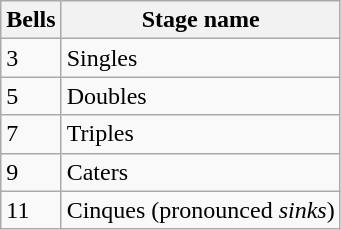<table class="wikitable">
<tr>
<th>Bells</th>
<th>Stage name</th>
</tr>
<tr>
<td>3</td>
<td>Singles</td>
</tr>
<tr>
<td>5</td>
<td>Doubles</td>
</tr>
<tr>
<td>7</td>
<td>Triples</td>
</tr>
<tr>
<td>9</td>
<td>Caters</td>
</tr>
<tr>
<td>11</td>
<td>Cinques (pronounced <em>sinks</em>)</td>
</tr>
</table>
